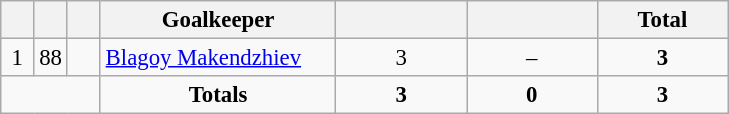<table class="wikitable" style="font-size: 95%; text-align: center;">
<tr>
<th width=15></th>
<th width=15></th>
<th width=15></th>
<th width=150>Goalkeeper</th>
<th width=80></th>
<th width=80></th>
<th width=80>Total</th>
</tr>
<tr>
<td>1</td>
<td>88</td>
<td></td>
<td style="text-align:left;"><a href='#'>Blagoy Makendzhiev</a></td>
<td>3</td>
<td>–</td>
<td><strong>3</strong></td>
</tr>
<tr>
<td colspan="3"></td>
<td><strong>Totals</strong></td>
<td><strong>3</strong></td>
<td><strong>0</strong></td>
<td><strong>3</strong></td>
</tr>
</table>
